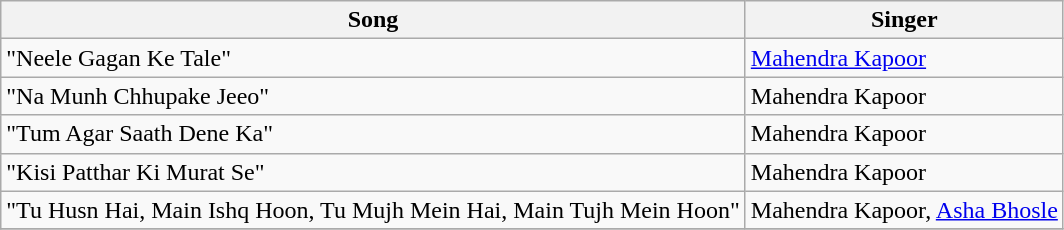<table class="wikitable">
<tr>
<th>Song</th>
<th>Singer</th>
</tr>
<tr>
<td>"Neele Gagan Ke Tale"</td>
<td><a href='#'>Mahendra Kapoor</a></td>
</tr>
<tr>
<td>"Na Munh Chhupake Jeeo"</td>
<td>Mahendra Kapoor</td>
</tr>
<tr>
<td>"Tum Agar Saath Dene Ka"</td>
<td>Mahendra Kapoor</td>
</tr>
<tr>
<td>"Kisi Patthar Ki Murat Se"</td>
<td>Mahendra Kapoor</td>
</tr>
<tr>
<td>"Tu Husn Hai, Main Ishq Hoon, Tu Mujh Mein Hai, Main Tujh Mein Hoon"</td>
<td>Mahendra Kapoor, <a href='#'>Asha Bhosle</a></td>
</tr>
<tr>
</tr>
</table>
